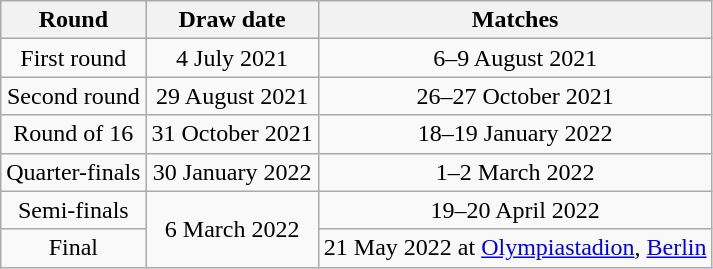<table class="wikitable" style="text-align:center">
<tr>
<th>Round</th>
<th>Draw date</th>
<th>Matches</th>
</tr>
<tr>
<td>First round</td>
<td>4 July 2021</td>
<td>6–9 August 2021</td>
</tr>
<tr>
<td>Second round</td>
<td>29 August 2021</td>
<td>26–27 October 2021</td>
</tr>
<tr>
<td>Round of 16</td>
<td>31 October 2021</td>
<td>18–19 January 2022</td>
</tr>
<tr>
<td>Quarter-finals</td>
<td>30 January 2022</td>
<td>1–2 March 2022</td>
</tr>
<tr>
<td>Semi-finals</td>
<td rowspan="2">6 March 2022</td>
<td>19–20 April 2022</td>
</tr>
<tr>
<td>Final</td>
<td>21 May 2022 at <a href='#'>Olympiastadion</a>, <a href='#'>Berlin</a></td>
</tr>
</table>
